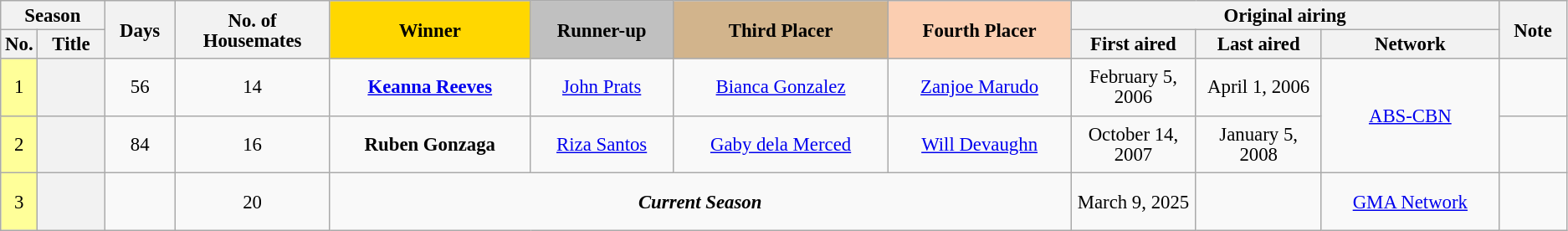<table class="wikitable" style="text-align:center; font-size:95%; line-height:16px;" width="auto">
<tr>
<th colspan="2">Season</th>
<th rowspan="2">Days</th>
<th rowspan="2">No. of<br>Housemates</th>
<th rowspan="2" style="background:gold;">Winner</th>
<th rowspan="2" style="background:silver;">Runner-up</th>
<th rowspan="2" style="background:tan;">Third Placer</th>
<th rowspan="2" style="background:#FBCEB1;">Fourth Placer</th>
<th colspan="3">Original airing</th>
<th rowspan="2">Note</th>
</tr>
<tr>
<th scope="col" width="2%">No.</th>
<th>Title</th>
<th scope="col" width="8%">First aired</th>
<th scope="col" width="8%">Last aired</th>
<th>Network</th>
</tr>
<tr style="height: 3em;">
<td style="background:#FFFF99;">1</td>
<th></th>
<td>56</td>
<td>14</td>
<td><strong><a href='#'>Keanna Reeves</a></strong></td>
<td><a href='#'>John Prats</a></td>
<td><a href='#'>Bianca Gonzalez</a></td>
<td><a href='#'>Zanjoe Marudo</a></td>
<td>February 5, 2006</td>
<td>April 1, 2006</td>
<td rowspan="2"><a href='#'>ABS-CBN</a></td>
<td></td>
</tr>
<tr style="height: 3em;">
<td style="background:#FFFF99;">2</td>
<th></th>
<td>84</td>
<td>16</td>
<td><strong>Ruben Gonzaga</strong></td>
<td><a href='#'>Riza Santos</a></td>
<td><a href='#'>Gaby dela Merced</a></td>
<td><a href='#'>Will Devaughn</a></td>
<td>October 14, 2007</td>
<td>January 5, 2008</td>
<td></td>
</tr>
<tr style="height: 3em;">
<td style="background:#FFFF99;">3</td>
<th></th>
<td></td>
<td>20</td>
<td colspan="4"><strong><em>Current Season</em></strong></td>
<td>March 9, 2025</td>
<td></td>
<td><a href='#'>GMA Network</a></td>
<td></td>
</tr>
</table>
